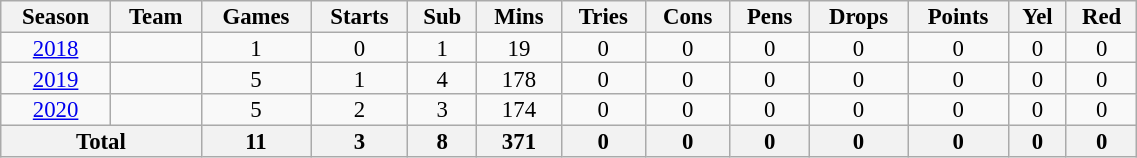<table class="wikitable" style="text-align:center; line-height:90%; font-size:95%; width:60%;">
<tr>
<th>Season</th>
<th>Team</th>
<th>Games</th>
<th>Starts</th>
<th>Sub</th>
<th>Mins</th>
<th>Tries</th>
<th>Cons</th>
<th>Pens</th>
<th>Drops</th>
<th>Points</th>
<th>Yel</th>
<th>Red</th>
</tr>
<tr>
<td><a href='#'>2018</a></td>
<td></td>
<td>1</td>
<td>0</td>
<td>1</td>
<td>19</td>
<td>0</td>
<td>0</td>
<td>0</td>
<td>0</td>
<td>0</td>
<td>0</td>
<td>0</td>
</tr>
<tr>
<td><a href='#'>2019</a></td>
<td></td>
<td>5</td>
<td>1</td>
<td>4</td>
<td>178</td>
<td>0</td>
<td>0</td>
<td>0</td>
<td>0</td>
<td>0</td>
<td>0</td>
<td>0</td>
</tr>
<tr>
<td><a href='#'>2020</a></td>
<td></td>
<td>5</td>
<td>2</td>
<td>3</td>
<td>174</td>
<td>0</td>
<td>0</td>
<td>0</td>
<td>0</td>
<td>0</td>
<td>0</td>
<td>0</td>
</tr>
<tr>
<th colspan="2">Total</th>
<th>11</th>
<th>3</th>
<th>8</th>
<th>371</th>
<th>0</th>
<th>0</th>
<th>0</th>
<th>0</th>
<th>0</th>
<th>0</th>
<th>0</th>
</tr>
</table>
